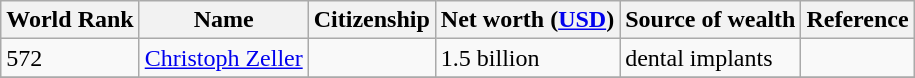<table class="wikitable">
<tr>
<th>World Rank</th>
<th>Name</th>
<th>Citizenship</th>
<th>Net worth (<a href='#'>USD</a>)</th>
<th>Source of wealth</th>
<th>Reference</th>
</tr>
<tr>
<td>572</td>
<td><a href='#'>Christoph Zeller</a></td>
<td></td>
<td>1.5 billion</td>
<td>dental implants</td>
<td></td>
</tr>
<tr>
</tr>
</table>
